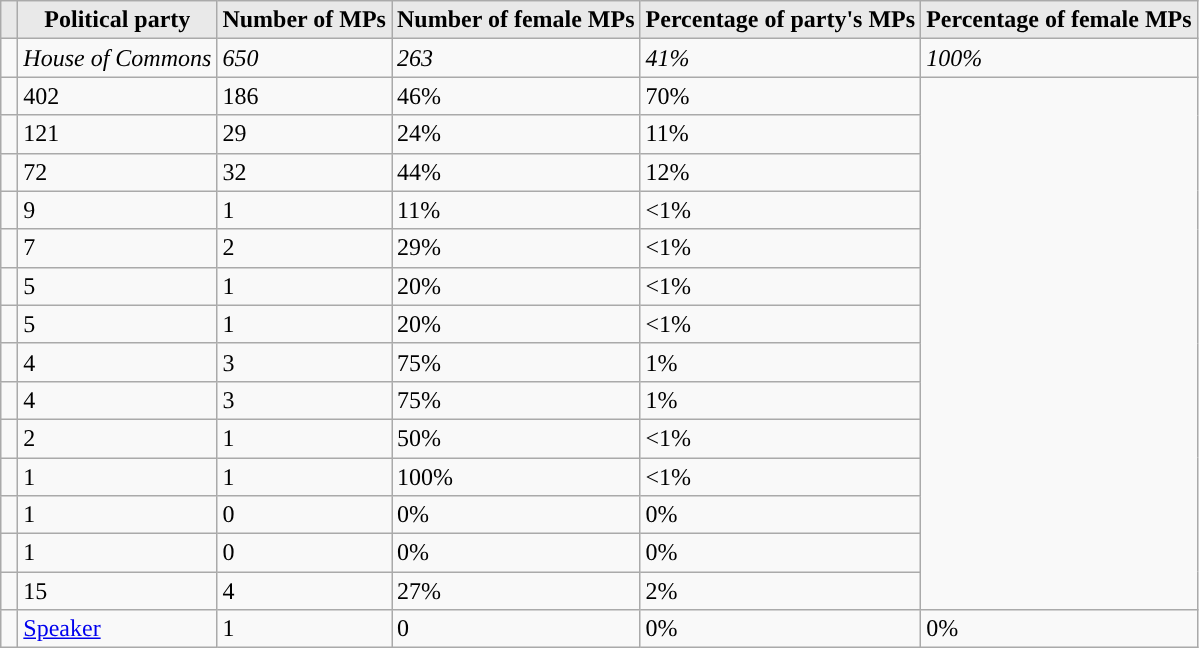<table class="wikitable sortable">
<tr>
<th style="background-color:#E9E9E9" class="unsortable"></th>
<th style="background-color:#E9E9E9" align="center">Political party<br></th>
<th style="background-color:#E9E9E9" align="center">Number of MPs</th>
<th style="background-color:#E9E9E9" align="center">Number of female MPs</th>
<th style="background-color:#E9E9E9" align="center">Percentage of party's MPs</th>
<th style="background-color:#E9E9E9" align="center">Percentage of female MPs</th>
</tr>
<tr>
<td></td>
<td><em>House of Commons</em></td>
<td><em>650</em></td>
<td><em>263</em></td>
<td><em>41%</em></td>
<td><em>100%</em></td>
</tr>
<tr>
<td></td>
<td>402</td>
<td>186</td>
<td>46%</td>
<td>70%</td>
</tr>
<tr>
<td></td>
<td>121</td>
<td>29</td>
<td>24%</td>
<td>11%</td>
</tr>
<tr>
<td></td>
<td>72</td>
<td>32</td>
<td>44%</td>
<td>12%</td>
</tr>
<tr>
<td></td>
<td>9</td>
<td>1</td>
<td>11%</td>
<td><1%</td>
</tr>
<tr>
<td></td>
<td>7</td>
<td>2</td>
<td>29%</td>
<td><1%</td>
</tr>
<tr>
<td></td>
<td>5</td>
<td>1</td>
<td>20%</td>
<td><1%</td>
</tr>
<tr>
<td></td>
<td>5</td>
<td>1</td>
<td>20%</td>
<td><1%</td>
</tr>
<tr>
<td></td>
<td>4</td>
<td>3</td>
<td>75%</td>
<td>1%</td>
</tr>
<tr>
<td></td>
<td>4</td>
<td>3</td>
<td>75%</td>
<td>1%</td>
</tr>
<tr>
<td></td>
<td>2</td>
<td>1</td>
<td>50%</td>
<td><1%</td>
</tr>
<tr>
<td></td>
<td>1</td>
<td>1</td>
<td>100%</td>
<td><1%</td>
</tr>
<tr>
<td></td>
<td>1</td>
<td>0</td>
<td>0%</td>
<td>0%</td>
</tr>
<tr>
<td></td>
<td>1</td>
<td>0</td>
<td>0%</td>
<td>0%</td>
</tr>
<tr>
<td></td>
<td>15</td>
<td>4</td>
<td>27%</td>
<td>2%</td>
</tr>
<tr>
<td style="background-color:"> </td>
<td><a href='#'>Speaker</a><br></td>
<td>1</td>
<td>0</td>
<td>0%</td>
<td>0%</td>
</tr>
</table>
